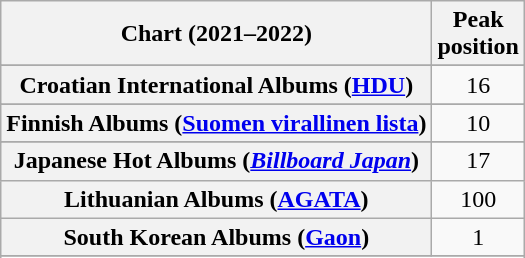<table class="wikitable sortable plainrowheaders" style="text-align:center">
<tr>
<th scope="col">Chart (2021–2022)</th>
<th scope="col">Peak<br>position</th>
</tr>
<tr>
</tr>
<tr>
</tr>
<tr>
</tr>
<tr>
<th scope="row">Croatian International Albums (<a href='#'>HDU</a>)</th>
<td>16</td>
</tr>
<tr>
</tr>
<tr>
<th scope="row">Finnish Albums (<a href='#'>Suomen virallinen lista</a>)</th>
<td>10</td>
</tr>
<tr>
</tr>
<tr>
</tr>
<tr>
<th scope="row">Japanese Hot Albums (<em><a href='#'>Billboard Japan</a></em>)</th>
<td>17</td>
</tr>
<tr>
<th scope="row">Lithuanian Albums (<a href='#'>AGATA</a>)</th>
<td>100</td>
</tr>
<tr>
<th scope="row">South Korean Albums (<a href='#'>Gaon</a>)</th>
<td>1</td>
</tr>
<tr>
</tr>
<tr>
</tr>
<tr>
</tr>
<tr>
</tr>
</table>
